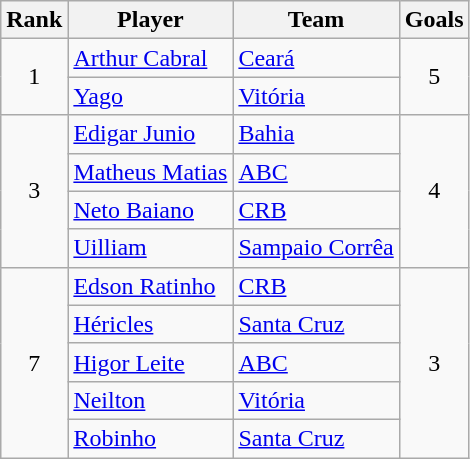<table class="wikitable" style="text-align:left">
<tr>
<th>Rank</th>
<th>Player</th>
<th>Team</th>
<th>Goals</th>
</tr>
<tr>
<td align=center rowspan=2>1</td>
<td> <a href='#'>Arthur Cabral</a></td>
<td> <a href='#'>Ceará</a></td>
<td align=center rowspan=2>5</td>
</tr>
<tr>
<td> <a href='#'>Yago</a></td>
<td> <a href='#'>Vitória</a></td>
</tr>
<tr>
<td align=center rowspan=4>3</td>
<td> <a href='#'>Edigar Junio</a></td>
<td> <a href='#'>Bahia</a></td>
<td align=center rowspan=4>4</td>
</tr>
<tr>
<td> <a href='#'>Matheus Matias</a></td>
<td> <a href='#'>ABC</a></td>
</tr>
<tr>
<td> <a href='#'>Neto Baiano</a></td>
<td> <a href='#'>CRB</a></td>
</tr>
<tr>
<td> <a href='#'>Uilliam</a></td>
<td> <a href='#'>Sampaio Corrêa</a></td>
</tr>
<tr>
<td align=center rowspan=5>7</td>
<td> <a href='#'>Edson Ratinho</a></td>
<td> <a href='#'>CRB</a></td>
<td align=center rowspan=5>3</td>
</tr>
<tr>
<td> <a href='#'>Héricles</a></td>
<td> <a href='#'>Santa Cruz</a></td>
</tr>
<tr>
<td> <a href='#'>Higor Leite</a></td>
<td> <a href='#'>ABC</a></td>
</tr>
<tr>
<td> <a href='#'>Neilton</a></td>
<td> <a href='#'>Vitória</a></td>
</tr>
<tr>
<td> <a href='#'>Robinho</a></td>
<td> <a href='#'>Santa Cruz</a></td>
</tr>
</table>
